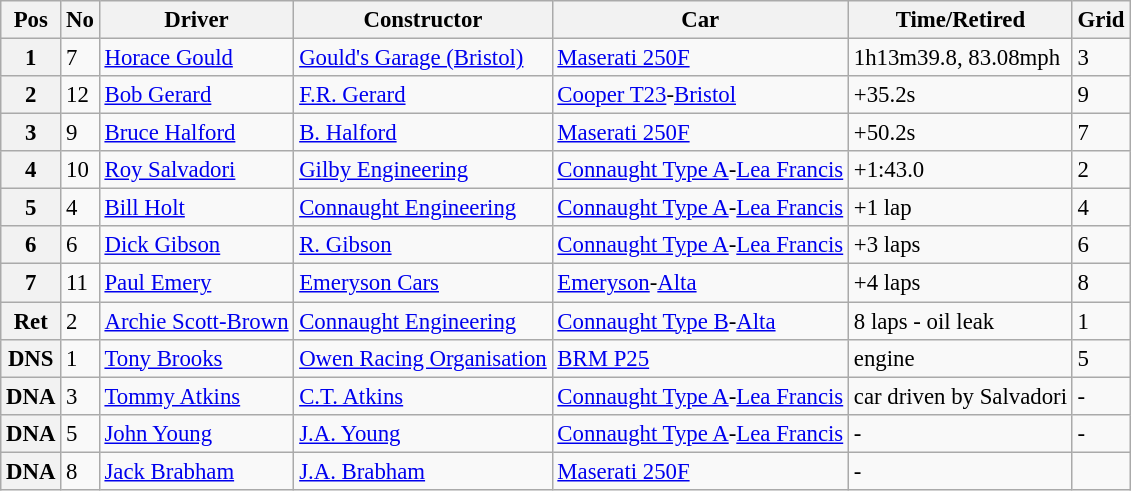<table class="wikitable" style="font-size: 95%">
<tr>
<th>Pos</th>
<th>No</th>
<th>Driver</th>
<th>Constructor</th>
<th>Car</th>
<th>Time/Retired</th>
<th>Grid</th>
</tr>
<tr>
<th>1</th>
<td>7</td>
<td> <a href='#'>Horace Gould</a></td>
<td><a href='#'>Gould's Garage (Bristol)</a></td>
<td><a href='#'>Maserati 250F</a></td>
<td>1h13m39.8, 83.08mph</td>
<td>3</td>
</tr>
<tr>
<th>2</th>
<td>12</td>
<td> <a href='#'>Bob Gerard</a></td>
<td><a href='#'>F.R. Gerard</a></td>
<td><a href='#'>Cooper T23</a>-<a href='#'>Bristol</a></td>
<td>+35.2s</td>
<td>9</td>
</tr>
<tr>
<th>3</th>
<td>9</td>
<td> <a href='#'>Bruce Halford</a></td>
<td><a href='#'>B. Halford</a></td>
<td><a href='#'>Maserati 250F</a></td>
<td>+50.2s</td>
<td>7</td>
</tr>
<tr>
<th>4</th>
<td>10</td>
<td> <a href='#'>Roy Salvadori</a></td>
<td><a href='#'>Gilby Engineering</a></td>
<td><a href='#'>Connaught Type A</a>-<a href='#'>Lea Francis</a></td>
<td>+1:43.0</td>
<td>2</td>
</tr>
<tr>
<th>5</th>
<td>4</td>
<td> <a href='#'>Bill Holt</a></td>
<td><a href='#'>Connaught Engineering</a></td>
<td><a href='#'>Connaught Type A</a>-<a href='#'>Lea Francis</a></td>
<td>+1 lap</td>
<td>4</td>
</tr>
<tr>
<th>6</th>
<td>6</td>
<td> <a href='#'>Dick Gibson</a></td>
<td><a href='#'>R. Gibson</a></td>
<td><a href='#'>Connaught Type A</a>-<a href='#'>Lea Francis</a></td>
<td>+3 laps</td>
<td>6</td>
</tr>
<tr>
<th>7</th>
<td>11</td>
<td> <a href='#'>Paul Emery</a></td>
<td><a href='#'>Emeryson Cars</a></td>
<td><a href='#'>Emeryson</a>-<a href='#'>Alta</a></td>
<td>+4 laps</td>
<td>8</td>
</tr>
<tr>
<th>Ret</th>
<td>2</td>
<td> <a href='#'>Archie Scott-Brown</a></td>
<td><a href='#'>Connaught Engineering</a></td>
<td><a href='#'>Connaught Type B</a>-<a href='#'>Alta</a></td>
<td>8 laps - oil leak</td>
<td>1</td>
</tr>
<tr>
<th>DNS</th>
<td>1</td>
<td> <a href='#'>Tony Brooks</a></td>
<td><a href='#'>Owen Racing Organisation</a></td>
<td><a href='#'>BRM P25</a></td>
<td>engine</td>
<td>5</td>
</tr>
<tr>
<th>DNA</th>
<td>3</td>
<td> <a href='#'>Tommy Atkins</a></td>
<td><a href='#'>C.T. Atkins</a></td>
<td><a href='#'>Connaught Type A</a>-<a href='#'>Lea Francis</a></td>
<td>car driven by Salvadori</td>
<td>-</td>
</tr>
<tr>
<th>DNA</th>
<td>5</td>
<td> <a href='#'>John Young</a></td>
<td><a href='#'>J.A. Young</a></td>
<td><a href='#'>Connaught Type A</a>-<a href='#'>Lea Francis</a></td>
<td>-</td>
<td>-</td>
</tr>
<tr>
<th>DNA</th>
<td>8</td>
<td> <a href='#'>Jack Brabham</a></td>
<td><a href='#'>J.A. Brabham</a></td>
<td><a href='#'>Maserati 250F</a></td>
<td>-</td>
</tr>
</table>
